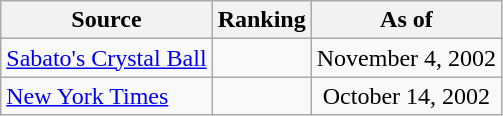<table class="wikitable" style="text-align:center">
<tr>
<th>Source</th>
<th>Ranking</th>
<th>As of</th>
</tr>
<tr>
<td align=left><a href='#'>Sabato's Crystal Ball</a></td>
<td></td>
<td>November 4, 2002</td>
</tr>
<tr>
<td align=left><a href='#'>New York Times</a></td>
<td></td>
<td>October 14, 2002</td>
</tr>
</table>
